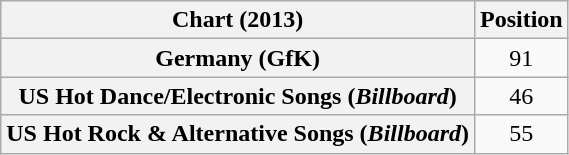<table class="wikitable sortable plainrowheaders" style="text-align:center">
<tr>
<th scope="col">Chart (2013)</th>
<th scope="col">Position</th>
</tr>
<tr>
<th scope="row">Germany (GfK)</th>
<td>91</td>
</tr>
<tr>
<th scope="row">US Hot Dance/Electronic Songs (<em>Billboard</em>)</th>
<td>46</td>
</tr>
<tr>
<th scope="row">US Hot Rock & Alternative Songs (<em>Billboard</em>)</th>
<td>55</td>
</tr>
</table>
